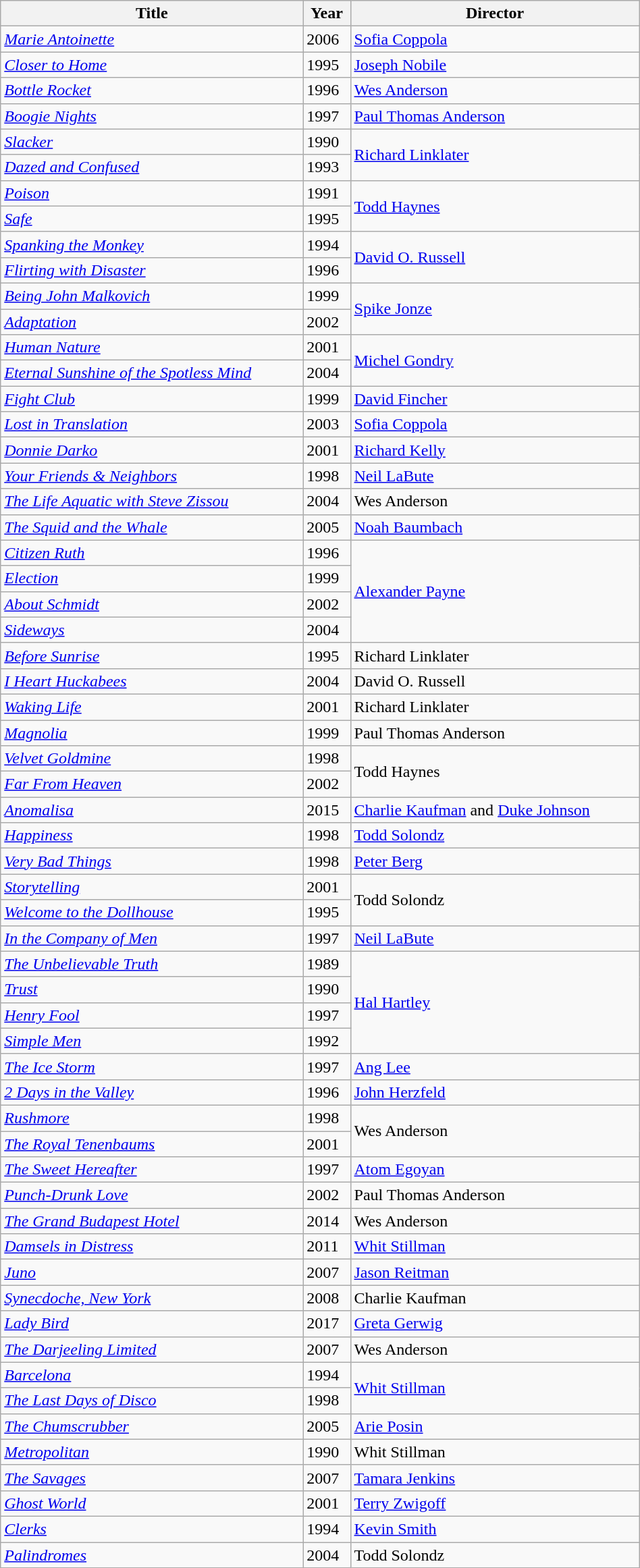<table class="wikitable sortable" style="text-align:left; width:50%">
<tr>
<th>Title</th>
<th>Year</th>
<th>Director</th>
</tr>
<tr>
<td><em><a href='#'>Marie Antoinette</a></em></td>
<td>2006</td>
<td><a href='#'>Sofia Coppola</a></td>
</tr>
<tr>
<td><em><a href='#'>Closer to Home</a></em></td>
<td>1995</td>
<td><a href='#'>Joseph Nobile</a></td>
</tr>
<tr>
<td><em><a href='#'>Bottle Rocket</a></em></td>
<td>1996</td>
<td><a href='#'>Wes Anderson</a></td>
</tr>
<tr>
<td><em><a href='#'>Boogie Nights</a></em></td>
<td>1997</td>
<td><a href='#'>Paul Thomas Anderson</a></td>
</tr>
<tr>
<td><em><a href='#'>Slacker</a></em></td>
<td>1990</td>
<td rowspan="2"><a href='#'>Richard Linklater</a></td>
</tr>
<tr>
<td><em><a href='#'>Dazed and Confused</a></em></td>
<td>1993</td>
</tr>
<tr>
<td><em><a href='#'>Poison</a></em></td>
<td>1991</td>
<td rowspan="2"><a href='#'>Todd Haynes</a></td>
</tr>
<tr>
<td><em><a href='#'>Safe</a></em></td>
<td>1995</td>
</tr>
<tr>
<td><em><a href='#'>Spanking the Monkey</a></em></td>
<td>1994</td>
<td rowspan="2"><a href='#'>David O. Russell</a></td>
</tr>
<tr>
<td><em><a href='#'>Flirting with Disaster</a></em></td>
<td>1996</td>
</tr>
<tr>
<td><em><a href='#'>Being John Malkovich</a></em></td>
<td>1999</td>
<td rowspan="2"><a href='#'>Spike Jonze</a></td>
</tr>
<tr>
<td><em><a href='#'>Adaptation</a></em></td>
<td>2002</td>
</tr>
<tr>
<td><em><a href='#'>Human Nature</a></em></td>
<td>2001</td>
<td rowspan="2"><a href='#'>Michel Gondry</a></td>
</tr>
<tr>
<td><em><a href='#'>Eternal Sunshine of the Spotless Mind</a></em></td>
<td>2004</td>
</tr>
<tr>
<td><em><a href='#'>Fight Club</a></em></td>
<td>1999</td>
<td><a href='#'>David Fincher</a></td>
</tr>
<tr>
<td><em><a href='#'>Lost in Translation</a></em></td>
<td>2003</td>
<td><a href='#'>Sofia Coppola</a></td>
</tr>
<tr>
<td><em><a href='#'>Donnie Darko</a></em></td>
<td>2001</td>
<td><a href='#'>Richard Kelly</a></td>
</tr>
<tr>
<td><em><a href='#'>Your Friends & Neighbors</a></em></td>
<td>1998</td>
<td><a href='#'>Neil LaBute</a></td>
</tr>
<tr>
<td><em><a href='#'>The Life Aquatic with Steve Zissou</a></em></td>
<td>2004</td>
<td>Wes Anderson</td>
</tr>
<tr>
<td><em><a href='#'>The Squid and the Whale</a></em></td>
<td>2005</td>
<td><a href='#'>Noah Baumbach</a></td>
</tr>
<tr>
<td><em><a href='#'>Citizen Ruth</a></em></td>
<td>1996</td>
<td rowspan="4"><a href='#'>Alexander Payne</a></td>
</tr>
<tr>
<td><em><a href='#'>Election</a></em></td>
<td>1999</td>
</tr>
<tr>
<td><em><a href='#'>About Schmidt</a></em></td>
<td>2002</td>
</tr>
<tr>
<td><em><a href='#'>Sideways</a></em></td>
<td>2004</td>
</tr>
<tr>
<td><em><a href='#'>Before Sunrise</a></em></td>
<td>1995</td>
<td>Richard Linklater</td>
</tr>
<tr>
<td><em><a href='#'>I Heart Huckabees</a></em></td>
<td>2004</td>
<td>David O. Russell</td>
</tr>
<tr>
<td><em><a href='#'>Waking Life</a></em></td>
<td>2001</td>
<td>Richard Linklater</td>
</tr>
<tr>
<td><em><a href='#'>Magnolia</a></em></td>
<td>1999</td>
<td>Paul Thomas Anderson</td>
</tr>
<tr>
<td><em><a href='#'>Velvet Goldmine</a></em></td>
<td>1998</td>
<td rowspan="2">Todd Haynes</td>
</tr>
<tr>
<td><em><a href='#'>Far From Heaven</a></em></td>
<td>2002</td>
</tr>
<tr>
<td><em><a href='#'>Anomalisa</a></em></td>
<td>2015</td>
<td><a href='#'>Charlie Kaufman</a> and <a href='#'>Duke Johnson</a></td>
</tr>
<tr>
<td><em><a href='#'>Happiness</a></em></td>
<td>1998</td>
<td><a href='#'>Todd Solondz</a></td>
</tr>
<tr>
<td><em><a href='#'>Very Bad Things</a></em></td>
<td>1998</td>
<td><a href='#'>Peter Berg</a></td>
</tr>
<tr>
<td><em><a href='#'>Storytelling</a></em></td>
<td>2001</td>
<td rowspan="2">Todd Solondz</td>
</tr>
<tr>
<td><em><a href='#'>Welcome to the Dollhouse</a></em></td>
<td>1995</td>
</tr>
<tr>
<td><em><a href='#'>In the Company of Men</a></em></td>
<td>1997</td>
<td><a href='#'>Neil LaBute</a></td>
</tr>
<tr>
<td><em><a href='#'>The Unbelievable Truth</a></em></td>
<td>1989</td>
<td rowspan="4"><a href='#'>Hal Hartley</a></td>
</tr>
<tr>
<td><em><a href='#'>Trust</a></em></td>
<td>1990</td>
</tr>
<tr>
<td><em><a href='#'>Henry Fool</a></em></td>
<td>1997</td>
</tr>
<tr>
<td><em><a href='#'>Simple Men</a></em></td>
<td>1992</td>
</tr>
<tr>
<td><em><a href='#'>The Ice Storm</a></em></td>
<td>1997</td>
<td><a href='#'>Ang Lee</a></td>
</tr>
<tr>
<td><em><a href='#'>2 Days in the Valley</a></em></td>
<td>1996</td>
<td><a href='#'>John Herzfeld</a></td>
</tr>
<tr>
<td><em><a href='#'>Rushmore</a></em></td>
<td>1998</td>
<td rowspan="2">Wes Anderson</td>
</tr>
<tr>
<td><em><a href='#'>The Royal Tenenbaums</a></em></td>
<td>2001</td>
</tr>
<tr>
<td><em><a href='#'>The Sweet Hereafter</a></em></td>
<td>1997</td>
<td><a href='#'>Atom Egoyan</a></td>
</tr>
<tr>
<td><em><a href='#'>Punch-Drunk Love</a></em></td>
<td>2002</td>
<td>Paul Thomas Anderson</td>
</tr>
<tr>
<td><em><a href='#'>The Grand Budapest Hotel</a></em></td>
<td>2014</td>
<td>Wes Anderson</td>
</tr>
<tr>
<td><em><a href='#'>Damsels in Distress</a></em></td>
<td>2011</td>
<td><a href='#'>Whit Stillman</a></td>
</tr>
<tr>
<td><em><a href='#'>Juno</a></em></td>
<td>2007</td>
<td><a href='#'>Jason Reitman</a></td>
</tr>
<tr>
<td><em><a href='#'>Synecdoche, New York</a></em></td>
<td>2008</td>
<td>Charlie Kaufman</td>
</tr>
<tr>
<td><em><a href='#'>Lady Bird</a></em></td>
<td>2017</td>
<td><a href='#'>Greta Gerwig</a></td>
</tr>
<tr>
<td><em><a href='#'>The Darjeeling Limited</a></em></td>
<td>2007</td>
<td>Wes Anderson</td>
</tr>
<tr>
<td><em><a href='#'>Barcelona</a></em></td>
<td>1994</td>
<td rowspan="2"><a href='#'>Whit Stillman</a></td>
</tr>
<tr>
<td><em><a href='#'>The Last Days of Disco</a></em></td>
<td>1998</td>
</tr>
<tr>
<td><em><a href='#'>The Chumscrubber</a></em></td>
<td>2005</td>
<td><a href='#'>Arie Posin</a></td>
</tr>
<tr>
<td><em><a href='#'>Metropolitan</a></em></td>
<td>1990</td>
<td>Whit Stillman</td>
</tr>
<tr>
<td><em><a href='#'>The Savages</a></em></td>
<td>2007</td>
<td><a href='#'>Tamara Jenkins</a></td>
</tr>
<tr>
<td><em><a href='#'>Ghost World</a></em></td>
<td>2001</td>
<td><a href='#'>Terry Zwigoff</a></td>
</tr>
<tr>
<td><em><a href='#'>Clerks</a></em></td>
<td>1994</td>
<td><a href='#'>Kevin Smith</a></td>
</tr>
<tr>
<td><em><a href='#'>Palindromes</a></em></td>
<td>2004</td>
<td>Todd Solondz</td>
</tr>
</table>
